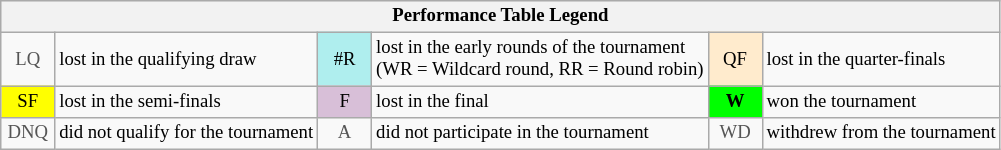<table class="wikitable" style="font-size:78%;">
<tr style="background:#efefef;">
<th colspan="6">Performance Table Legend</th>
</tr>
<tr>
<td style="color:#555555; text-align:center; width:30px;">LQ</td>
<td>lost in the qualifying draw</td>
<td style="text-align:center; background:#afeeee;">#R</td>
<td>lost in the early rounds of the tournament<br>(WR = Wildcard round, RR = Round robin)</td>
<td style="text-align:center; background:#ffebcd;">QF</td>
<td>lost in the quarter-finals</td>
</tr>
<tr>
<td style="text-align:center; background:yellow;">SF</td>
<td>lost in the semi-finals</td>
<td style="text-align:center; background:thistle;">F</td>
<td>lost in the final</td>
<td style="text-align:center; background:#0f0;"><strong>W</strong></td>
<td>won the tournament</td>
</tr>
<tr>
<td style="color:#555555; text-align:center; width:30px;">DNQ</td>
<td>did not qualify for the tournament</td>
<td style="color:#555555; text-align:center; width:30px;">A</td>
<td>did not participate in the tournament</td>
<td style="color:#555555; text-align:center; width:30px;">WD</td>
<td>withdrew from the tournament</td>
</tr>
</table>
